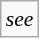<table class="wikitable floatright" style="font-size: 0.9em;">
<tr>
<td><em>see </em></td>
</tr>
</table>
